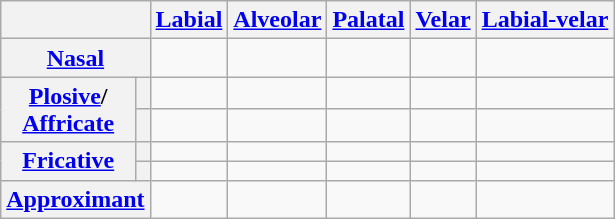<table class=wikitable style=text-align:center>
<tr>
<th colspan=2></th>
<th><a href='#'>Labial</a></th>
<th><a href='#'>Alveolar</a></th>
<th><a href='#'>Palatal</a></th>
<th><a href='#'>Velar</a></th>
<th><a href='#'>Labial-velar</a></th>
</tr>
<tr>
<th colspan=2><a href='#'>Nasal</a></th>
<td></td>
<td></td>
<td></td>
<td></td>
<td></td>
</tr>
<tr>
<th rowspan=2><a href='#'>Plosive</a>/<br><a href='#'>Affricate</a></th>
<th></th>
<td></td>
<td></td>
<td></td>
<td></td>
<td></td>
</tr>
<tr>
<th></th>
<td></td>
<td></td>
<td></td>
<td></td>
<td></td>
</tr>
<tr>
<th rowspan=2><a href='#'>Fricative</a></th>
<th></th>
<td></td>
<td></td>
<td></td>
<td></td>
<td></td>
</tr>
<tr>
<th></th>
<td></td>
<td></td>
<td></td>
<td></td>
<td></td>
</tr>
<tr>
<th colspan=2><a href='#'>Approximant</a></th>
<td></td>
<td></td>
<td></td>
<td></td>
<td></td>
</tr>
</table>
